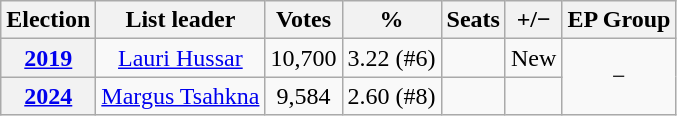<table class="wikitable" style="text-align: center;">
<tr>
<th>Election</th>
<th>List leader</th>
<th>Votes</th>
<th>%</th>
<th>Seats</th>
<th>+/−</th>
<th>EP Group</th>
</tr>
<tr>
<th><a href='#'>2019</a></th>
<td><a href='#'>Lauri Hussar</a></td>
<td>10,700</td>
<td>3.22 (#6)</td>
<td></td>
<td>New</td>
<td rowspan=2>−</td>
</tr>
<tr>
<th><a href='#'>2024</a></th>
<td><a href='#'>Margus Tsahkna</a></td>
<td>9,584</td>
<td>2.60 (#8)</td>
<td></td>
<td></td>
</tr>
</table>
